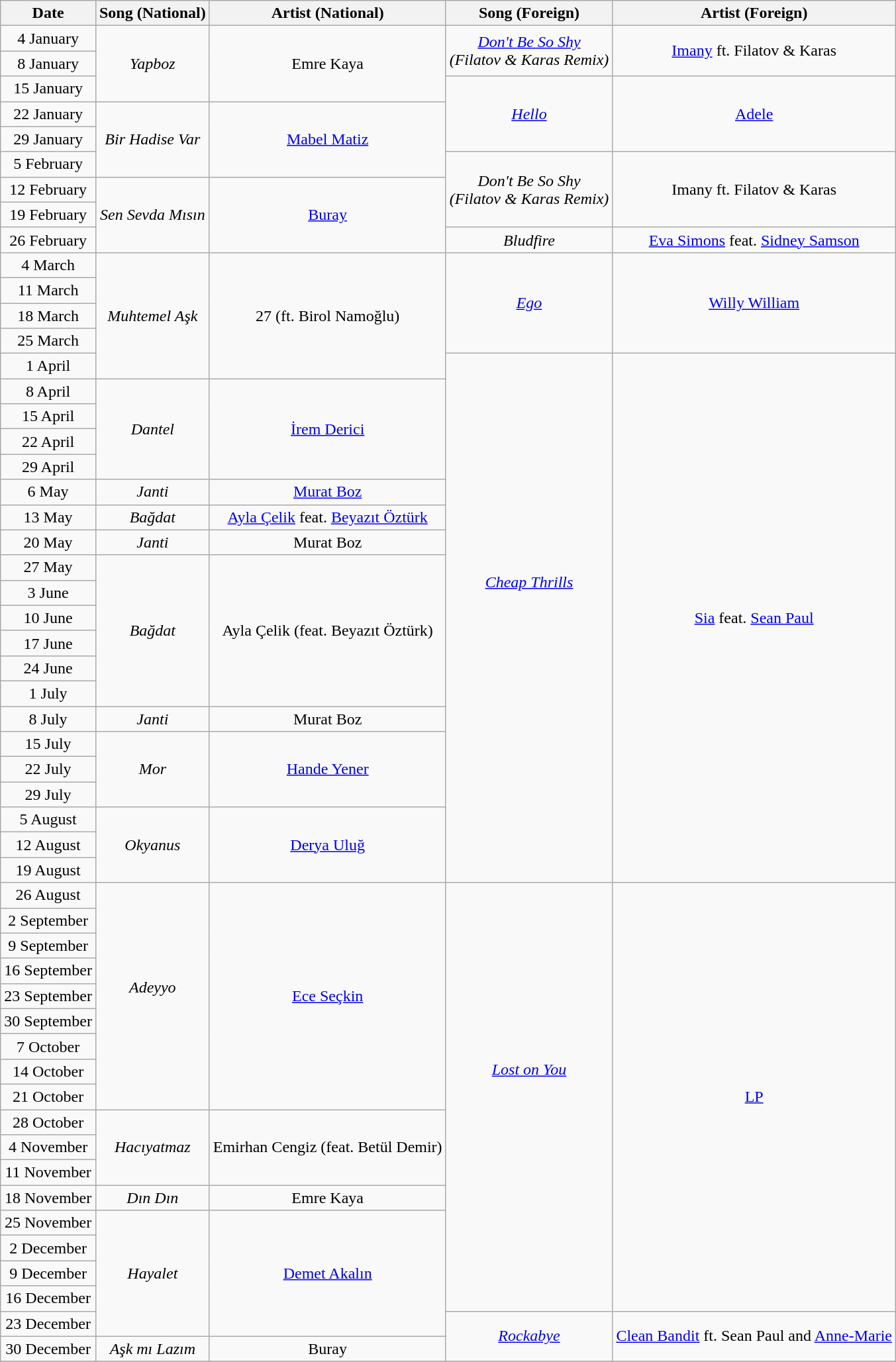<table class="wikitable" style="text-align: center">
<tr>
<th>Date</th>
<th>Song (National)</th>
<th>Artist (National)</th>
<th>Song (Foreign)</th>
<th>Artist (Foreign)</th>
</tr>
<tr>
<td>4 January</td>
<td rowspan="3"><em>Yapboz</em> </td>
<td rowspan="3">Emre Kaya</td>
<td rowspan="2"><em><a href='#'>Don't Be So Shy</a><br>(Filatov & Karas Remix)</em> </td>
<td rowspan="2"><a href='#'>Imany</a> ft. Filatov & Karas</td>
</tr>
<tr>
<td>8 January</td>
</tr>
<tr>
<td>15 January</td>
<td rowspan="3"><em><a href='#'>Hello</a></em> </td>
<td rowspan="3"><a href='#'>Adele</a></td>
</tr>
<tr>
<td>22 January</td>
<td rowspan="3"><em>Bir Hadise Var</em> </td>
<td rowspan="3"><a href='#'>Mabel Matiz</a></td>
</tr>
<tr>
<td>29 January</td>
</tr>
<tr>
<td>5 February</td>
<td rowspan="3"><em>Don't Be So Shy<br>(Filatov & Karas Remix)</em> </td>
<td rowspan="3">Imany ft. Filatov & Karas</td>
</tr>
<tr>
<td>12 February</td>
<td rowspan="3"><em>Sen Sevda Mısın</em> </td>
<td rowspan="3"><a href='#'>Buray</a></td>
</tr>
<tr>
<td>19 February</td>
</tr>
<tr>
<td>26 February</td>
<td><em>Bludfire</em> </td>
<td><a href='#'>Eva Simons</a> feat. <a href='#'>Sidney Samson</a></td>
</tr>
<tr>
<td>4 March</td>
<td rowspan="5"><em>Muhtemel Aşk</em><br></td>
<td rowspan="5">27 (ft. Birol Namoğlu)</td>
<td rowspan="4"><em><a href='#'>Ego</a></em><br></td>
<td rowspan="4"><a href='#'>Willy William</a></td>
</tr>
<tr>
<td>11 March</td>
</tr>
<tr>
<td>18 March</td>
</tr>
<tr>
<td>25 March</td>
</tr>
<tr>
<td>1 April</td>
<td rowspan="21"><em><a href='#'>Cheap Thrills</a></em><br><br><br><br><br></td>
<td rowspan="21"><a href='#'>Sia</a> feat. <a href='#'>Sean Paul</a></td>
</tr>
<tr>
<td>8 April</td>
<td rowspan="4"><em>Dantel</em><br></td>
<td rowspan="4"><a href='#'>İrem Derici</a></td>
</tr>
<tr>
<td>15 April</td>
</tr>
<tr>
<td>22 April</td>
</tr>
<tr>
<td>29 April</td>
</tr>
<tr>
<td>6 May</td>
<td><em>Janti</em> </td>
<td><a href='#'>Murat Boz</a></td>
</tr>
<tr>
<td>13 May</td>
<td><em>Bağdat</em> </td>
<td><a href='#'>Ayla Çelik</a> feat. <a href='#'>Beyazıt Öztürk</a></td>
</tr>
<tr>
<td>20 May</td>
<td><em>Janti</em> </td>
<td>Murat Boz</td>
</tr>
<tr>
<td>27 May</td>
<td rowspan="6"><em>Bağdat</em><br></td>
<td rowspan="6">Ayla Çelik (feat. Beyazıt Öztürk)</td>
</tr>
<tr>
<td>3 June</td>
</tr>
<tr>
<td>10 June</td>
</tr>
<tr>
<td>17 June</td>
</tr>
<tr>
<td>24 June</td>
</tr>
<tr>
<td>1 July</td>
</tr>
<tr>
<td>8 July</td>
<td><em>Janti</em> </td>
<td>Murat Boz</td>
</tr>
<tr>
<td>15 July</td>
<td rowspan="3"><em>Mor</em> </td>
<td rowspan="3"><a href='#'>Hande Yener</a></td>
</tr>
<tr>
<td>22 July</td>
</tr>
<tr>
<td>29 July</td>
</tr>
<tr>
<td>5 August</td>
<td rowspan="3"><em>Okyanus</em> </td>
<td rowspan="3"><a href='#'>Derya Uluğ</a></td>
</tr>
<tr>
<td>12 August</td>
</tr>
<tr>
<td>19 August</td>
</tr>
<tr>
<td>26 August</td>
<td rowspan="9"><em>Adeyyo</em> <br><br></td>
<td rowspan="9"><a href='#'>Ece Seçkin</a></td>
<td rowspan="17"><em><a href='#'>Lost on You</a></em><br><br><br><br></td>
<td rowspan="17"><a href='#'>LP</a></td>
</tr>
<tr>
<td>2 September</td>
</tr>
<tr>
<td>9 September</td>
</tr>
<tr>
<td>16 September</td>
</tr>
<tr>
<td>23 September</td>
</tr>
<tr>
<td>30 September</td>
</tr>
<tr>
<td>7 October</td>
</tr>
<tr>
<td>14 October</td>
</tr>
<tr>
<td>21 October</td>
</tr>
<tr>
<td>28 October</td>
<td rowspan="3"><em>Hacıyatmaz</em><br></td>
<td rowspan="3">Emirhan Cengiz (feat. Betül Demir)</td>
</tr>
<tr>
<td>4 November</td>
</tr>
<tr>
<td>11 November</td>
</tr>
<tr>
<td>18 November</td>
<td><em>Dın Dın</em> </td>
<td>Emre Kaya</td>
</tr>
<tr>
<td>25 November</td>
<td rowspan="5"><em>Hayalet</em><br></td>
<td rowspan="5"><a href='#'>Demet Akalın</a></td>
</tr>
<tr>
<td>2 December</td>
</tr>
<tr>
<td>9 December</td>
</tr>
<tr>
<td>16 December</td>
</tr>
<tr>
<td>23 December</td>
<td rowspan="2"><em><a href='#'>Rockabye</a></em> </td>
<td rowspan="2"><a href='#'>Clean Bandit</a> ft. Sean Paul and <a href='#'>Anne-Marie</a></td>
</tr>
<tr>
<td>30 December</td>
<td><em>Aşk mı Lazım</em> </td>
<td>Buray</td>
</tr>
<tr>
</tr>
</table>
